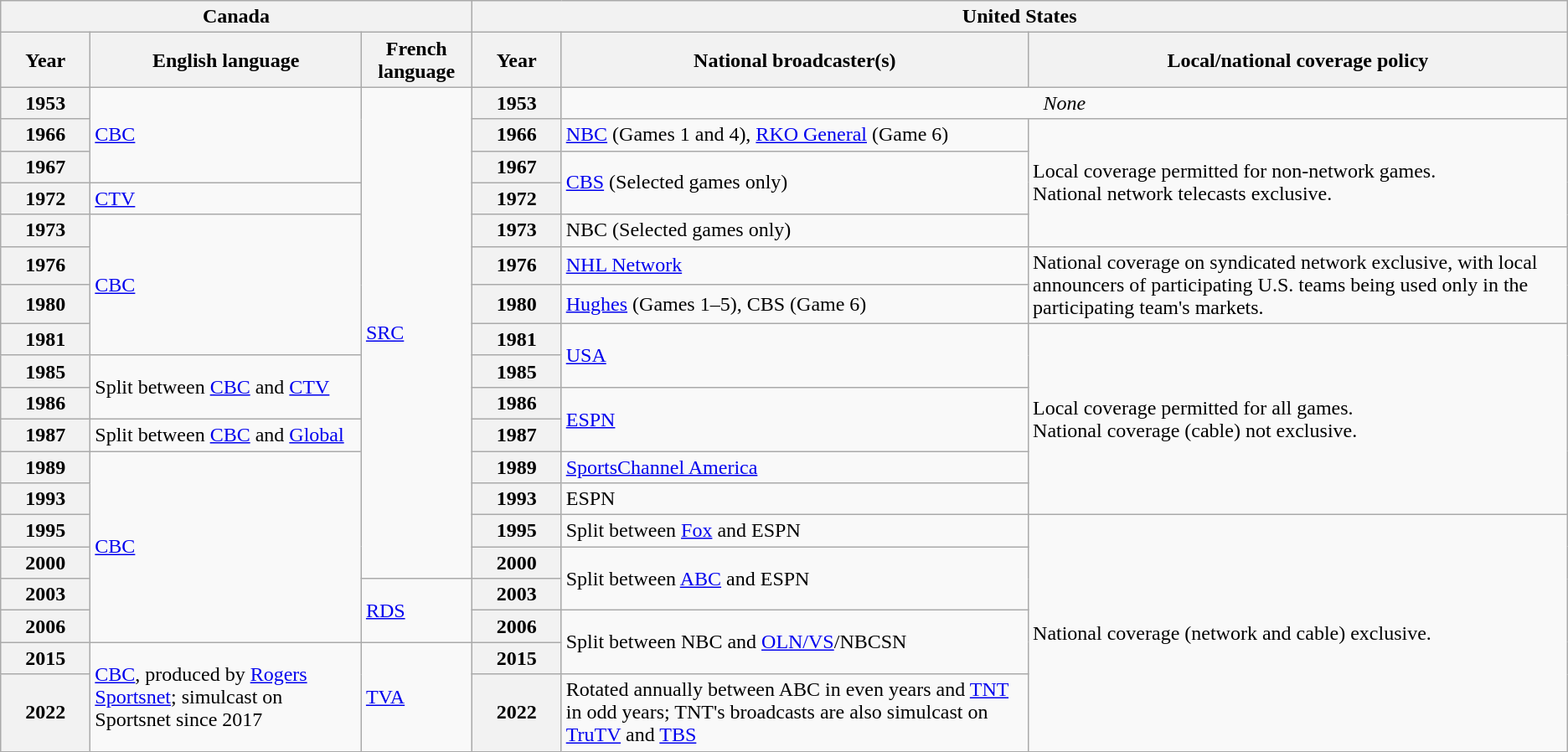<table class="wikitable">
<tr style="vertical-align:top">
<th colspan="3">Canada</th>
<th colspan="3">United States</th>
</tr>
<tr>
<th style="width:4em;">Year</th>
<th>English language</th>
<th>French language</th>
<th style="width:4em;">Year</th>
<th>National broadcaster(s)</th>
<th>Local/national coverage policy</th>
</tr>
<tr>
<th>1953</th>
<td rowspan="3"><a href='#'>CBC</a></td>
<td rowspan="15"><a href='#'>SRC</a></td>
<th>1953</th>
<td colspan="2" style=" text-align:center;"><em>None</em></td>
</tr>
<tr>
<th>1966</th>
<th>1966</th>
<td><a href='#'>NBC</a> (Games 1 and 4), <a href='#'>RKO General</a> (Game 6)</td>
<td rowspan="4">Local coverage permitted for non-network games.<br>National network telecasts exclusive.</td>
</tr>
<tr>
<th>1967</th>
<th>1967</th>
<td rowspan="2"><a href='#'>CBS</a> (Selected games only)</td>
</tr>
<tr>
<th>1972</th>
<td><a href='#'>CTV</a></td>
<th>1972</th>
</tr>
<tr>
<th>1973</th>
<td rowspan="4"><a href='#'>CBC</a></td>
<th>1973</th>
<td>NBC (Selected games only)</td>
</tr>
<tr>
<th>1976</th>
<th>1976</th>
<td><a href='#'>NHL Network</a></td>
<td rowspan="2">National coverage on syndicated network exclusive, with local announcers of participating U.S. teams being used only in the participating team's markets.</td>
</tr>
<tr>
<th>1980</th>
<th>1980</th>
<td><a href='#'>Hughes</a> (Games 1–5), CBS (Game 6)</td>
</tr>
<tr>
<th>1981</th>
<th>1981</th>
<td rowspan="2"><a href='#'>USA</a></td>
<td rowspan="6">Local coverage permitted for all games.<br>National coverage (cable) not exclusive.</td>
</tr>
<tr>
<th>1985</th>
<td rowspan="2">Split between <a href='#'>CBC</a> and <a href='#'>CTV</a></td>
<th>1985</th>
</tr>
<tr>
<th>1986</th>
<th>1986</th>
<td rowspan="2"><a href='#'>ESPN</a></td>
</tr>
<tr>
<th>1987</th>
<td>Split between <a href='#'>CBC</a> and <a href='#'>Global</a></td>
<th>1987</th>
</tr>
<tr>
<th>1989</th>
<td rowspan="6"><a href='#'>CBC</a></td>
<th>1989</th>
<td><a href='#'>SportsChannel America</a></td>
</tr>
<tr>
<th>1993</th>
<th>1993</th>
<td>ESPN</td>
</tr>
<tr>
<th>1995</th>
<th>1995</th>
<td>Split between <a href='#'>Fox</a> and ESPN</td>
<td rowspan="6">National coverage (network and cable) exclusive.</td>
</tr>
<tr>
<th>2000</th>
<th>2000</th>
<td rowspan="2">Split between <a href='#'>ABC</a> and ESPN</td>
</tr>
<tr>
<th>2003</th>
<td rowspan="2"><a href='#'>RDS</a></td>
<th>2003</th>
</tr>
<tr>
<th>2006</th>
<th>2006</th>
<td rowspan="2">Split between NBC and <a href='#'>OLN/VS</a>/NBCSN</td>
</tr>
<tr>
<th>2015</th>
<td rowspan="2"><a href='#'>CBC</a>, produced by <a href='#'>Rogers Sportsnet</a>; simulcast on Sportsnet since 2017</td>
<td rowspan="2"><a href='#'>TVA</a></td>
<th>2015</th>
</tr>
<tr>
<th>2022</th>
<th>2022</th>
<td>Rotated annually between ABC in even years and <a href='#'>TNT</a> in odd years; TNT's broadcasts are also simulcast on <a href='#'>TruTV</a> and <a href='#'>TBS</a></td>
</tr>
</table>
